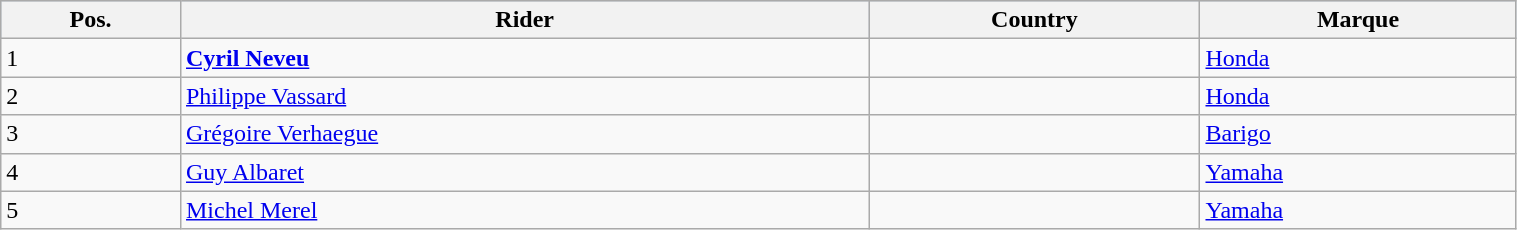<table class="wikitable" width=80%>
<tr bgcolor="lightsteelblue">
<th>Pos.</th>
<th>Rider</th>
<th>Country</th>
<th>Marque</th>
</tr>
<tr>
<td>1</td>
<td><strong><a href='#'>Cyril Neveu</a></strong></td>
<td></td>
<td><a href='#'>Honda</a></td>
</tr>
<tr>
<td>2</td>
<td><a href='#'>Philippe Vassard</a></td>
<td></td>
<td><a href='#'>Honda</a></td>
</tr>
<tr>
<td>3</td>
<td><a href='#'>Grégoire Verhaegue</a></td>
<td></td>
<td><a href='#'>Barigo</a></td>
</tr>
<tr>
<td>4</td>
<td><a href='#'>Guy Albaret</a></td>
<td></td>
<td><a href='#'>Yamaha</a></td>
</tr>
<tr>
<td>5</td>
<td><a href='#'>Michel Merel</a></td>
<td></td>
<td><a href='#'>Yamaha</a></td>
</tr>
</table>
